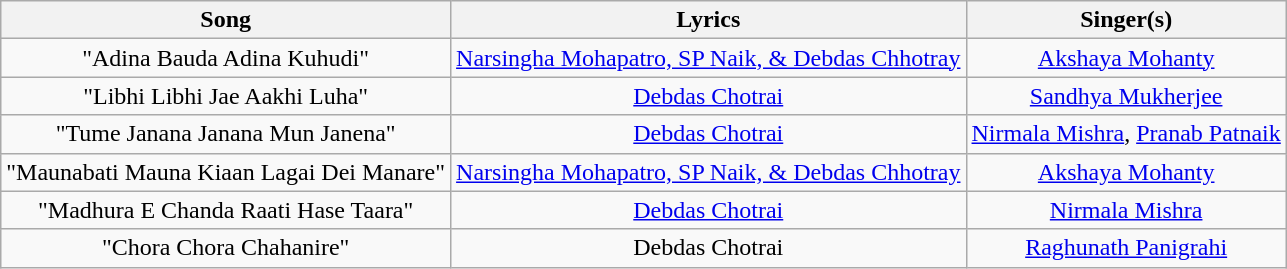<table class="wikitable sortable" style="text-align:center;">
<tr>
<th>Song</th>
<th>Lyrics</th>
<th>Singer(s)</th>
</tr>
<tr>
<td>"Adina Bauda Adina Kuhudi"</td>
<td><a href='#'>Narsingha Mohapatro, SP Naik, & Debdas Chhotray</a></td>
<td><a href='#'>Akshaya Mohanty</a></td>
</tr>
<tr>
<td>"Libhi Libhi Jae Aakhi Luha"</td>
<td><a href='#'>Debdas Chotrai</a></td>
<td><a href='#'>Sandhya Mukherjee</a></td>
</tr>
<tr>
<td>"Tume Janana Janana Mun Janena"</td>
<td><a href='#'>Debdas Chotrai</a></td>
<td><a href='#'>Nirmala Mishra</a>, <a href='#'>Pranab Patnaik</a></td>
</tr>
<tr>
<td>"Maunabati Mauna Kiaan Lagai Dei Manare"</td>
<td><a href='#'>Narsingha Mohapatro, SP Naik, & Debdas Chhotray</a></td>
<td><a href='#'>Akshaya Mohanty</a></td>
</tr>
<tr>
<td>"Madhura E Chanda Raati Hase Taara"</td>
<td><a href='#'>Debdas Chotrai</a></td>
<td><a href='#'>Nirmala Mishra</a></td>
</tr>
<tr>
<td>"Chora Chora Chahanire"</td>
<td>Debdas Chotrai</td>
<td><a href='#'>Raghunath Panigrahi</a></td>
</tr>
</table>
